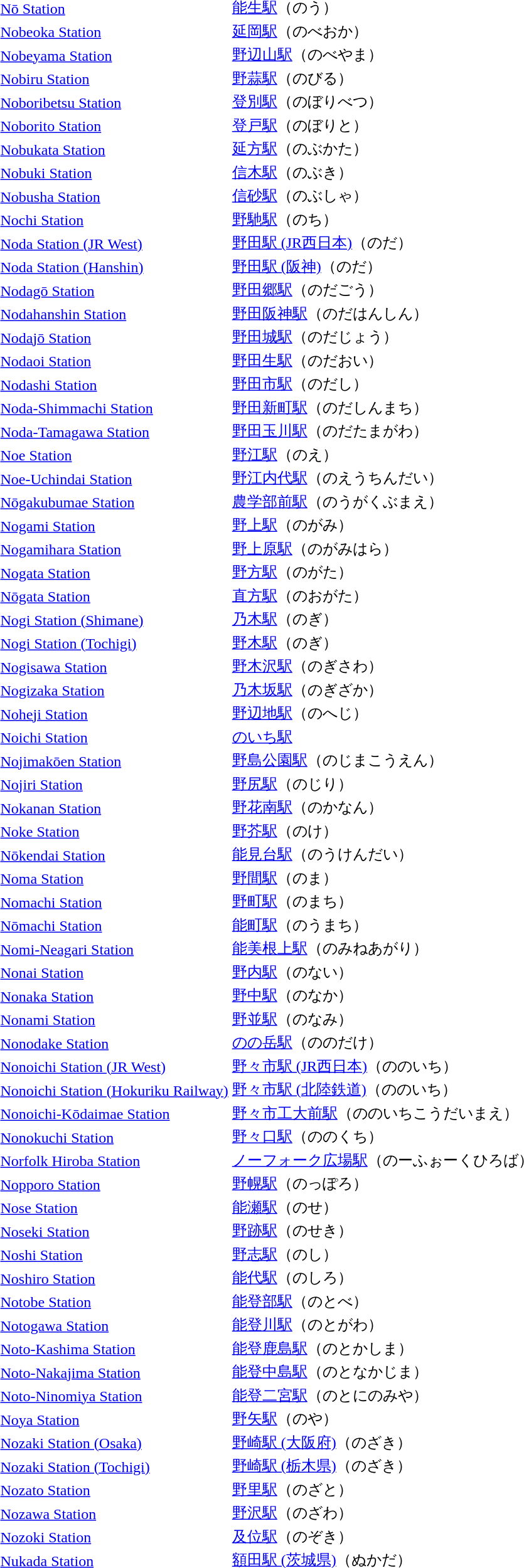<table>
<tr>
<td><a href='#'>Nō Station</a></td>
<td><a href='#'>能生駅</a>（のう）</td>
</tr>
<tr>
<td><a href='#'>Nobeoka Station</a></td>
<td><a href='#'>延岡駅</a>（のべおか）</td>
</tr>
<tr>
<td><a href='#'>Nobeyama Station</a></td>
<td><a href='#'>野辺山駅</a>（のべやま）</td>
</tr>
<tr>
<td><a href='#'>Nobiru Station</a></td>
<td><a href='#'>野蒜駅</a>（のびる）</td>
</tr>
<tr>
<td><a href='#'>Noboribetsu Station</a></td>
<td><a href='#'>登別駅</a>（のぼりべつ）</td>
</tr>
<tr>
<td><a href='#'>Noborito Station</a></td>
<td><a href='#'>登戸駅</a>（のぼりと）</td>
</tr>
<tr>
<td><a href='#'>Nobukata Station</a></td>
<td><a href='#'>延方駅</a>（のぶかた）</td>
</tr>
<tr>
<td><a href='#'>Nobuki Station</a></td>
<td><a href='#'>信木駅</a>（のぶき）</td>
</tr>
<tr>
<td><a href='#'>Nobusha Station</a></td>
<td><a href='#'>信砂駅</a>（のぶしゃ）</td>
</tr>
<tr>
<td><a href='#'>Nochi Station</a></td>
<td><a href='#'>野馳駅</a>（のち）</td>
</tr>
<tr>
<td><a href='#'>Noda Station (JR West)</a></td>
<td><a href='#'>野田駅 (JR西日本)</a>（のだ）</td>
</tr>
<tr>
<td><a href='#'>Noda Station (Hanshin)</a></td>
<td><a href='#'>野田駅 (阪神)</a>（のだ）</td>
</tr>
<tr>
<td><a href='#'>Nodagō Station</a></td>
<td><a href='#'>野田郷駅</a>（のだごう）</td>
</tr>
<tr>
<td><a href='#'>Nodahanshin Station</a></td>
<td><a href='#'>野田阪神駅</a>（のだはんしん）</td>
</tr>
<tr>
<td><a href='#'>Nodajō Station</a></td>
<td><a href='#'>野田城駅</a>（のだじょう）</td>
</tr>
<tr>
<td><a href='#'>Nodaoi Station</a></td>
<td><a href='#'>野田生駅</a>（のだおい）</td>
</tr>
<tr>
<td><a href='#'>Nodashi Station</a></td>
<td><a href='#'>野田市駅</a>（のだし）</td>
</tr>
<tr>
<td><a href='#'>Noda-Shimmachi Station</a></td>
<td><a href='#'>野田新町駅</a>（のだしんまち）</td>
</tr>
<tr>
<td><a href='#'>Noda-Tamagawa Station</a></td>
<td><a href='#'>野田玉川駅</a>（のだたまがわ）</td>
</tr>
<tr>
<td><a href='#'>Noe Station</a></td>
<td><a href='#'>野江駅</a>（のえ）</td>
</tr>
<tr>
<td><a href='#'>Noe-Uchindai Station</a></td>
<td><a href='#'>野江内代駅</a>（のえうちんだい）</td>
</tr>
<tr>
<td><a href='#'>Nōgakubumae Station</a></td>
<td><a href='#'>農学部前駅</a>（のうがくぶまえ）</td>
</tr>
<tr>
<td><a href='#'>Nogami Station</a></td>
<td><a href='#'>野上駅</a>（のがみ）</td>
</tr>
<tr>
<td><a href='#'>Nogamihara Station</a></td>
<td><a href='#'>野上原駅</a>（のがみはら）</td>
</tr>
<tr>
<td><a href='#'>Nogata Station</a></td>
<td><a href='#'>野方駅</a>（のがた）</td>
</tr>
<tr>
<td><a href='#'>Nōgata Station</a></td>
<td><a href='#'>直方駅</a>（のおがた）</td>
</tr>
<tr>
<td><a href='#'>Nogi Station (Shimane)</a></td>
<td><a href='#'>乃木駅</a>（のぎ）</td>
</tr>
<tr>
<td><a href='#'>Nogi Station (Tochigi)</a></td>
<td><a href='#'>野木駅</a>（のぎ）</td>
</tr>
<tr>
<td><a href='#'>Nogisawa Station</a></td>
<td><a href='#'>野木沢駅</a>（のぎさわ）</td>
</tr>
<tr>
<td><a href='#'>Nogizaka Station</a></td>
<td><a href='#'>乃木坂駅</a>（のぎざか）</td>
</tr>
<tr>
<td><a href='#'>Noheji Station</a></td>
<td><a href='#'>野辺地駅</a>（のへじ）</td>
</tr>
<tr>
<td><a href='#'>Noichi Station</a></td>
<td><a href='#'>のいち駅</a></td>
</tr>
<tr>
<td><a href='#'>Nojimakōen Station</a></td>
<td><a href='#'>野島公園駅</a>（のじまこうえん）</td>
</tr>
<tr>
<td><a href='#'>Nojiri Station</a></td>
<td><a href='#'>野尻駅</a>（のじり）</td>
</tr>
<tr>
<td><a href='#'>Nokanan Station</a></td>
<td><a href='#'>野花南駅</a>（のかなん）</td>
</tr>
<tr>
<td><a href='#'>Noke Station</a></td>
<td><a href='#'>野芥駅</a>（のけ）</td>
</tr>
<tr>
<td><a href='#'>Nōkendai Station</a></td>
<td><a href='#'>能見台駅</a>（のうけんだい）</td>
</tr>
<tr>
<td><a href='#'>Noma Station</a></td>
<td><a href='#'>野間駅</a>（のま）</td>
</tr>
<tr>
<td><a href='#'>Nomachi Station</a></td>
<td><a href='#'>野町駅</a>（のまち）</td>
</tr>
<tr>
<td><a href='#'>Nōmachi Station</a></td>
<td><a href='#'>能町駅</a>（のうまち）</td>
</tr>
<tr>
<td><a href='#'>Nomi-Neagari Station</a></td>
<td><a href='#'>能美根上駅</a>（のみねあがり）</td>
</tr>
<tr>
<td><a href='#'>Nonai Station</a></td>
<td><a href='#'>野内駅</a>（のない）</td>
</tr>
<tr>
<td><a href='#'>Nonaka Station</a></td>
<td><a href='#'>野中駅</a>（のなか）</td>
</tr>
<tr>
<td><a href='#'>Nonami Station</a></td>
<td><a href='#'>野並駅</a>（のなみ）</td>
</tr>
<tr>
<td><a href='#'>Nonodake Station</a></td>
<td><a href='#'>のの岳駅</a>（ののだけ）</td>
</tr>
<tr>
<td><a href='#'>Nonoichi Station (JR West)</a></td>
<td><a href='#'>野々市駅 (JR西日本)</a>（ののいち）</td>
</tr>
<tr>
<td><a href='#'>Nonoichi Station (Hokuriku Railway)</a></td>
<td><a href='#'>野々市駅 (北陸鉄道)</a>（ののいち）</td>
</tr>
<tr>
<td><a href='#'>Nonoichi-Kōdaimae Station</a></td>
<td><a href='#'>野々市工大前駅</a>（ののいちこうだいまえ）</td>
</tr>
<tr>
<td><a href='#'>Nonokuchi Station</a></td>
<td><a href='#'>野々口駅</a>（ののくち）</td>
</tr>
<tr>
<td><a href='#'>Norfolk Hiroba Station</a></td>
<td><a href='#'>ノーフォーク広場駅</a>（のーふぉーくひろば）</td>
</tr>
<tr>
<td><a href='#'>Nopporo Station</a></td>
<td><a href='#'>野幌駅</a>（のっぽろ）</td>
</tr>
<tr>
<td><a href='#'>Nose Station</a></td>
<td><a href='#'>能瀬駅</a>（のせ）</td>
</tr>
<tr>
<td><a href='#'>Noseki Station</a></td>
<td><a href='#'>野跡駅</a>（のせき）</td>
</tr>
<tr>
<td><a href='#'>Noshi Station</a></td>
<td><a href='#'>野志駅</a>（のし）</td>
</tr>
<tr>
<td><a href='#'>Noshiro Station</a></td>
<td><a href='#'>能代駅</a>（のしろ）</td>
</tr>
<tr>
<td><a href='#'>Notobe Station</a></td>
<td><a href='#'>能登部駅</a>（のとべ）</td>
</tr>
<tr>
<td><a href='#'>Notogawa Station</a></td>
<td><a href='#'>能登川駅</a>（のとがわ）</td>
</tr>
<tr>
<td><a href='#'>Noto-Kashima Station</a></td>
<td><a href='#'>能登鹿島駅</a>（のとかしま）</td>
</tr>
<tr>
<td><a href='#'>Noto-Nakajima Station</a></td>
<td><a href='#'>能登中島駅</a>（のとなかじま）</td>
</tr>
<tr>
<td><a href='#'>Noto-Ninomiya Station</a></td>
<td><a href='#'>能登二宮駅</a>（のとにのみや）</td>
</tr>
<tr>
<td><a href='#'>Noya Station</a></td>
<td><a href='#'>野矢駅</a>（のや）</td>
</tr>
<tr>
<td><a href='#'>Nozaki Station (Osaka)</a></td>
<td><a href='#'>野崎駅 (大阪府)</a>（のざき）</td>
</tr>
<tr>
<td><a href='#'>Nozaki Station (Tochigi)</a></td>
<td><a href='#'>野崎駅 (栃木県)</a>（のざき）</td>
</tr>
<tr>
<td><a href='#'>Nozato Station</a></td>
<td><a href='#'>野里駅</a>（のざと）</td>
</tr>
<tr>
<td><a href='#'>Nozawa Station</a></td>
<td><a href='#'>野沢駅</a>（のざわ）</td>
</tr>
<tr>
<td><a href='#'>Nozoki Station</a></td>
<td><a href='#'>及位駅</a>（のぞき）</td>
</tr>
<tr>
<td><a href='#'>Nukada Station</a></td>
<td><a href='#'>額田駅 (茨城県)</a>（ぬかだ）</td>
</tr>
</table>
